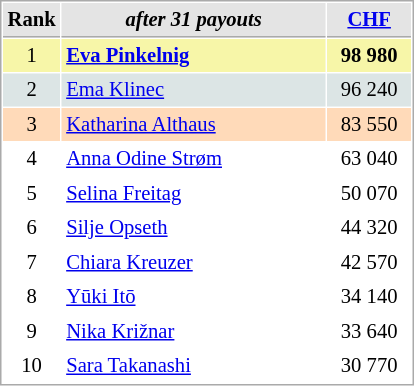<table cellspacing="1" cellpadding="3" style="border:1px solid #AAAAAA;font-size:86%">
<tr style="background-color: #E4E4E4;">
<th style="border-bottom:1px solid #AAAAAA; width: 10px;">Rank</th>
<th style="border-bottom:1px solid #AAAAAA; width: 170px;"><em>after 31 payouts</em></th>
<th style="border-bottom:1px solid #AAAAAA; width: 50px;"><a href='#'>CHF</a></th>
</tr>
<tr style="background:#f7f6a8;">
<td align=center>1</td>
<td> <strong><a href='#'>Eva Pinkelnig</a></strong></td>
<td align=center><strong>98 980</strong></td>
</tr>
<tr style="background:#dce5e5;">
<td align=center>2</td>
<td> <a href='#'>Ema Klinec</a></td>
<td align=center>96 240</td>
</tr>
<tr style="background:#ffdab9;">
<td align=center>3</td>
<td> <a href='#'>Katharina Althaus</a></td>
<td align=center>83 550</td>
</tr>
<tr>
<td align=center>4</td>
<td> <a href='#'>Anna Odine Strøm</a></td>
<td align=center>63 040</td>
</tr>
<tr>
<td align=center>5</td>
<td> <a href='#'>Selina Freitag</a></td>
<td align=center>50 070</td>
</tr>
<tr>
<td align=center>6</td>
<td> <a href='#'>Silje Opseth</a></td>
<td align=center>44 320</td>
</tr>
<tr>
<td align=center>7</td>
<td> <a href='#'>Chiara Kreuzer</a></td>
<td align=center>42 570</td>
</tr>
<tr>
<td align=center>8</td>
<td> <a href='#'>Yūki Itō</a></td>
<td align=center>34 140</td>
</tr>
<tr>
<td align=center>9</td>
<td> <a href='#'>Nika Križnar</a></td>
<td align=center>33 640</td>
</tr>
<tr>
<td align=center>10</td>
<td> <a href='#'>Sara Takanashi</a></td>
<td align=center>30 770</td>
</tr>
</table>
